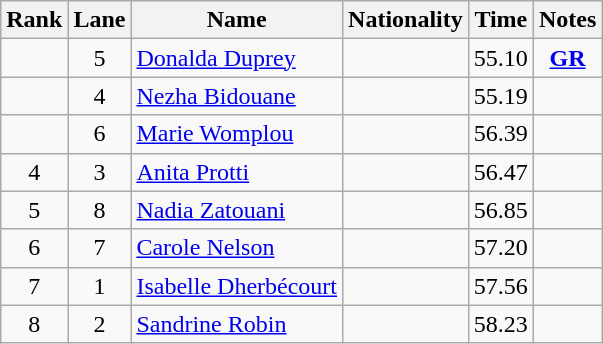<table class="wikitable sortable" style="text-align:center">
<tr>
<th>Rank</th>
<th>Lane</th>
<th>Name</th>
<th>Nationality</th>
<th>Time</th>
<th>Notes</th>
</tr>
<tr>
<td></td>
<td>5</td>
<td align=left><a href='#'>Donalda Duprey</a></td>
<td align=left></td>
<td>55.10</td>
<td><strong><a href='#'>GR</a></strong></td>
</tr>
<tr>
<td></td>
<td>4</td>
<td align=left><a href='#'>Nezha Bidouane</a></td>
<td align=left></td>
<td>55.19</td>
<td></td>
</tr>
<tr>
<td></td>
<td>6</td>
<td align=left><a href='#'>Marie Womplou</a></td>
<td align=left></td>
<td>56.39</td>
<td></td>
</tr>
<tr>
<td>4</td>
<td>3</td>
<td align=left><a href='#'>Anita Protti</a></td>
<td align=left></td>
<td>56.47</td>
<td></td>
</tr>
<tr>
<td>5</td>
<td>8</td>
<td align=left><a href='#'>Nadia Zatouani</a></td>
<td align=left></td>
<td>56.85</td>
<td></td>
</tr>
<tr>
<td>6</td>
<td>7</td>
<td align=left><a href='#'>Carole Nelson</a></td>
<td align=left></td>
<td>57.20</td>
<td></td>
</tr>
<tr>
<td>7</td>
<td>1</td>
<td align=left><a href='#'>Isabelle Dherbécourt</a></td>
<td align=left></td>
<td>57.56</td>
<td></td>
</tr>
<tr>
<td>8</td>
<td>2</td>
<td align=left><a href='#'>Sandrine Robin</a></td>
<td align=left></td>
<td>58.23</td>
<td></td>
</tr>
</table>
